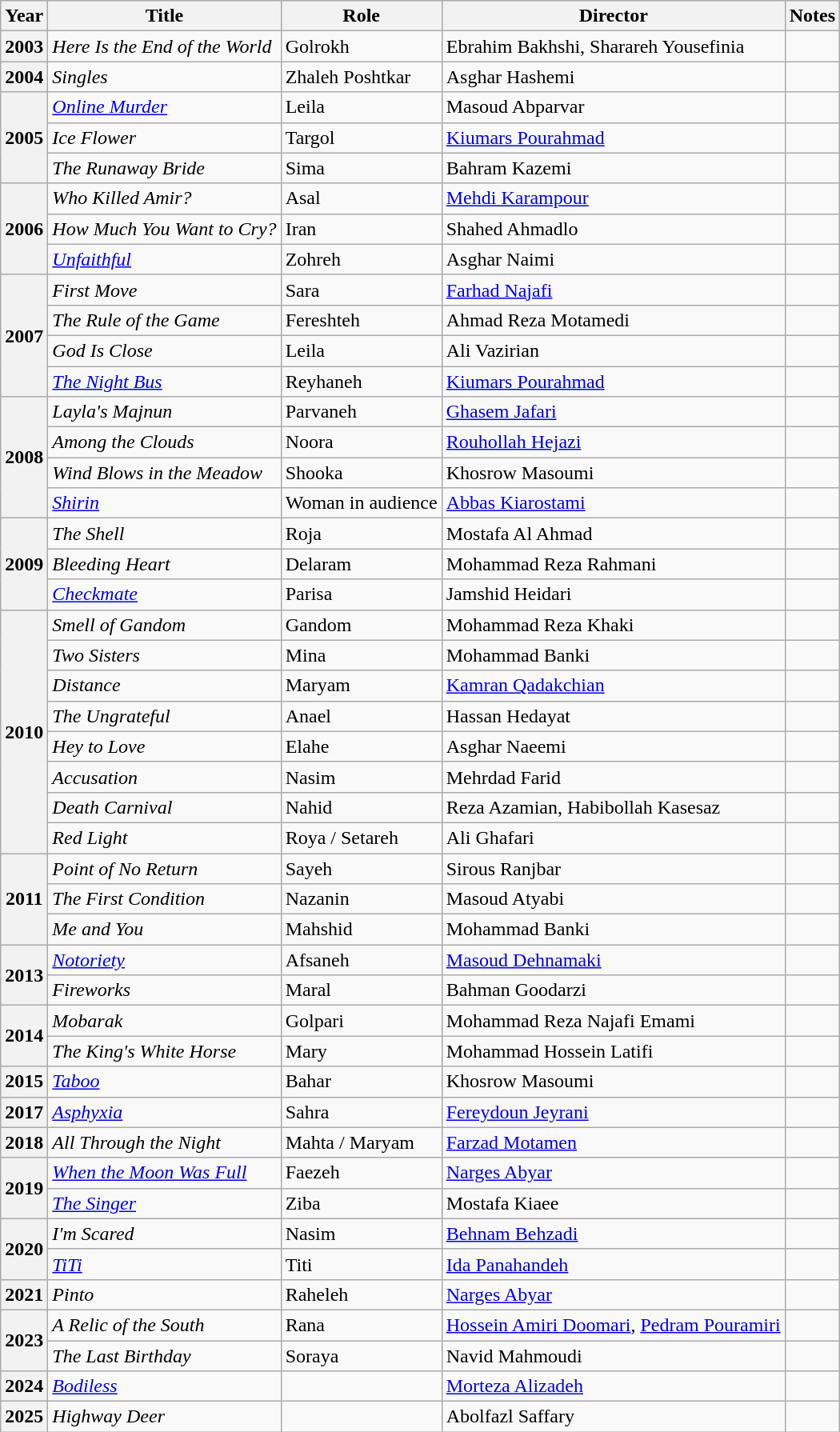<table class="wikitable plainrowheaders sortable"  style=font-size:100%>
<tr>
<th scope="col">Year</th>
<th scope="col">Title</th>
<th scope="col">Role</th>
<th scope="col">Director</th>
<th scope="col" class="unsortable">Notes</th>
</tr>
<tr>
<th scope=row>2003</th>
<td><em>Here Is the End of the World</em></td>
<td>Golrokh</td>
<td>Ebrahim Bakhshi, Sharareh Yousefinia</td>
<td></td>
</tr>
<tr>
<th scope=row>2004</th>
<td><em>Singles</em></td>
<td>Zhaleh Poshtkar</td>
<td>Asghar Hashemi</td>
<td></td>
</tr>
<tr>
<th scope=row rowspan="3">2005</th>
<td><em><a href='#'>Online Murder</a></em></td>
<td>Leila</td>
<td>Masoud Abparvar</td>
<td></td>
</tr>
<tr>
<td><em>Ice Flower</em></td>
<td>Targol</td>
<td><a href='#'>Kiumars Pourahmad</a></td>
<td></td>
</tr>
<tr>
<td><em>The Runaway Bride</em></td>
<td>Sima</td>
<td>Bahram Kazemi</td>
<td></td>
</tr>
<tr>
<th scope=row rowspan="3">2006</th>
<td><em>Who Killed Amir?</em></td>
<td>Asal</td>
<td><a href='#'>Mehdi Karampour</a></td>
<td></td>
</tr>
<tr>
<td><em>How Much You Want to Cry?</em></td>
<td>Iran</td>
<td>Shahed Ahmadlo</td>
<td></td>
</tr>
<tr>
<td><em><a href='#'>Unfaithful</a></em></td>
<td>Zohreh</td>
<td>Asghar Naimi</td>
<td></td>
</tr>
<tr>
<th scope=row rowspan="4">2007</th>
<td><em>First Move</em></td>
<td>Sara</td>
<td><a href='#'>Farhad Najafi</a></td>
<td></td>
</tr>
<tr>
<td><em>The Rule of the Game</em></td>
<td>Fereshteh</td>
<td>Ahmad Reza Motamedi</td>
<td></td>
</tr>
<tr>
<td><em>God Is Close</em></td>
<td>Leila</td>
<td>Ali Vazirian</td>
<td></td>
</tr>
<tr>
<td><em><a href='#'>The Night Bus</a></em></td>
<td>Reyhaneh</td>
<td><a href='#'>Kiumars Pourahmad</a></td>
<td></td>
</tr>
<tr>
<th scope=row rowspan="4">2008</th>
<td><em>Layla's Majnun</em></td>
<td>Parvaneh</td>
<td><a href='#'>Ghasem Jafari</a></td>
<td></td>
</tr>
<tr>
<td><em>Among the Clouds</em></td>
<td>Noora</td>
<td><a href='#'>Rouhollah Hejazi</a></td>
<td></td>
</tr>
<tr>
<td><em>Wind Blows in the Meadow</em></td>
<td>Shooka</td>
<td>Khosrow Masoumi</td>
<td></td>
</tr>
<tr>
<td><em><a href='#'>Shirin</a></em></td>
<td>Woman in audience</td>
<td><a href='#'>Abbas Kiarostami</a></td>
<td></td>
</tr>
<tr>
<th scope=row rowspan="3">2009</th>
<td><em>The Shell</em></td>
<td>Roja</td>
<td>Mostafa Al Ahmad</td>
<td></td>
</tr>
<tr>
<td><em>Bleeding Heart</em></td>
<td>Delaram</td>
<td>Mohammad Reza Rahmani</td>
<td></td>
</tr>
<tr>
<td><em><a href='#'>Checkmate</a></em></td>
<td>Parisa</td>
<td>Jamshid Heidari</td>
<td></td>
</tr>
<tr>
<th scope=row rowspan="8">2010</th>
<td><em>Smell of Gandom</em></td>
<td>Gandom</td>
<td>Mohammad Reza Khaki</td>
<td></td>
</tr>
<tr>
<td><em>Two Sisters</em></td>
<td>Mina</td>
<td>Mohammad Banki</td>
<td></td>
</tr>
<tr>
<td><em>Distance</em></td>
<td>Maryam</td>
<td><a href='#'>Kamran Qadakchian</a></td>
<td></td>
</tr>
<tr>
<td><em>The Ungrateful</em></td>
<td>Anael</td>
<td>Hassan Hedayat</td>
<td></td>
</tr>
<tr>
<td><em>Hey to Love</em></td>
<td>Elahe</td>
<td>Asghar Naeemi</td>
<td></td>
</tr>
<tr>
<td><em>Accusation</em></td>
<td>Nasim</td>
<td>Mehrdad Farid</td>
<td></td>
</tr>
<tr>
<td><em>Death Carnival</em></td>
<td>Nahid</td>
<td>Reza Azamian, Habibollah Kasesaz</td>
<td></td>
</tr>
<tr>
<td><em>Red Light</em></td>
<td>Roya / Setareh</td>
<td>Ali Ghafari</td>
<td></td>
</tr>
<tr>
<th scope=row rowspan="3">2011</th>
<td><em>Point of No Return</em></td>
<td>Sayeh</td>
<td>Sirous Ranjbar</td>
<td></td>
</tr>
<tr>
<td><em>The First Condition</em></td>
<td>Nazanin</td>
<td>Masoud Atyabi</td>
<td></td>
</tr>
<tr>
<td><em>Me and You</em></td>
<td>Mahshid</td>
<td>Mohammad Banki</td>
<td></td>
</tr>
<tr>
<th scope=row rowspan="2">2013</th>
<td><em><a href='#'>Notoriety</a></em></td>
<td>Afsaneh</td>
<td><a href='#'>Masoud Dehnamaki</a></td>
<td></td>
</tr>
<tr>
<td><em>Fireworks</em></td>
<td>Maral</td>
<td>Bahman Goodarzi</td>
<td></td>
</tr>
<tr>
<th scope=row rowspan="2">2014</th>
<td><em>Mobarak</em></td>
<td>Golpari</td>
<td>Mohammad Reza Najafi Emami</td>
<td></td>
</tr>
<tr>
<td><em>The King's White Horse</em></td>
<td>Mary</td>
<td>Mohammad Hossein Latifi</td>
<td></td>
</tr>
<tr>
<th scope=row>2015</th>
<td><em><a href='#'>Taboo</a></em></td>
<td>Bahar</td>
<td>Khosrow Masoumi</td>
<td></td>
</tr>
<tr>
<th scope=row>2017</th>
<td><em><a href='#'>Asphyxia</a></em></td>
<td>Sahra</td>
<td><a href='#'>Fereydoun Jeyrani</a></td>
<td></td>
</tr>
<tr>
<th scope=row>2018</th>
<td><em>All Through the Night</em></td>
<td>Mahta / Maryam</td>
<td><a href='#'>Farzad Motamen</a></td>
<td></td>
</tr>
<tr>
<th scope=row rowspan="2">2019</th>
<td><em><a href='#'>When the Moon Was Full</a></em></td>
<td>Faezeh</td>
<td><a href='#'>Narges Abyar</a></td>
<td></td>
</tr>
<tr>
<td><em><a href='#'>The Singer</a></em></td>
<td>Ziba</td>
<td>Mostafa Kiaee</td>
<td></td>
</tr>
<tr>
<th rowspan="2" scope="row">2020</th>
<td><em>I'm Scared</em></td>
<td>Nasim</td>
<td><a href='#'>Behnam Behzadi</a></td>
<td></td>
</tr>
<tr>
<td><em><a href='#'>TiTi</a></em></td>
<td>Titi</td>
<td><a href='#'>Ida Panahandeh</a></td>
<td></td>
</tr>
<tr>
<th scope="row">2021</th>
<td><em>Pinto</em></td>
<td>Raheleh</td>
<td><a href='#'>Narges Abyar</a></td>
<td></td>
</tr>
<tr>
<th rowspan="2" scope="row">2023</th>
<td><em>A Relic of the South</em></td>
<td>Rana</td>
<td><a href='#'>Hossein Amiri Doomari</a>, <a href='#'>Pedram Pouramiri</a></td>
<td></td>
</tr>
<tr>
<td><em>The Last Birthday</em></td>
<td>Soraya</td>
<td>Navid Mahmoudi</td>
<td></td>
</tr>
<tr>
<th scope="row">2024</th>
<td><em><a href='#'>Bodiless</a></em></td>
<td></td>
<td><a href='#'>Morteza Alizadeh</a></td>
<td></td>
</tr>
<tr>
<th scope="row">2025</th>
<td><em>Highway Deer</em></td>
<td></td>
<td>Abolfazl Saffary</td>
<td></td>
</tr>
</table>
